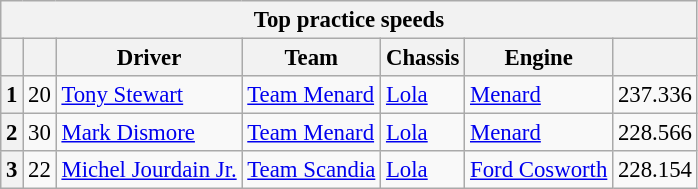<table class="wikitable" style="font-size:95%;">
<tr>
<th colspan=7>Top practice speeds</th>
</tr>
<tr>
<th></th>
<th></th>
<th>Driver</th>
<th>Team</th>
<th>Chassis</th>
<th>Engine</th>
<th></th>
</tr>
<tr>
<th>1</th>
<td style="text-align:center;">20</td>
<td> <a href='#'>Tony Stewart</a> <strong></strong></td>
<td><a href='#'>Team Menard</a></td>
<td><a href='#'>Lola</a></td>
<td><a href='#'>Menard</a></td>
<td>237.336</td>
</tr>
<tr>
<th>2</th>
<td style="text-align:center;">30</td>
<td> <a href='#'>Mark Dismore</a> <strong></strong></td>
<td><a href='#'>Team Menard</a></td>
<td><a href='#'>Lola</a></td>
<td><a href='#'>Menard</a></td>
<td>228.566</td>
</tr>
<tr>
<th>3</th>
<td style="text-align:center;">22</td>
<td> <a href='#'>Michel Jourdain Jr.</a> <strong></strong></td>
<td><a href='#'>Team Scandia</a></td>
<td><a href='#'>Lola</a></td>
<td><a href='#'>Ford Cosworth</a></td>
<td>228.154</td>
</tr>
</table>
